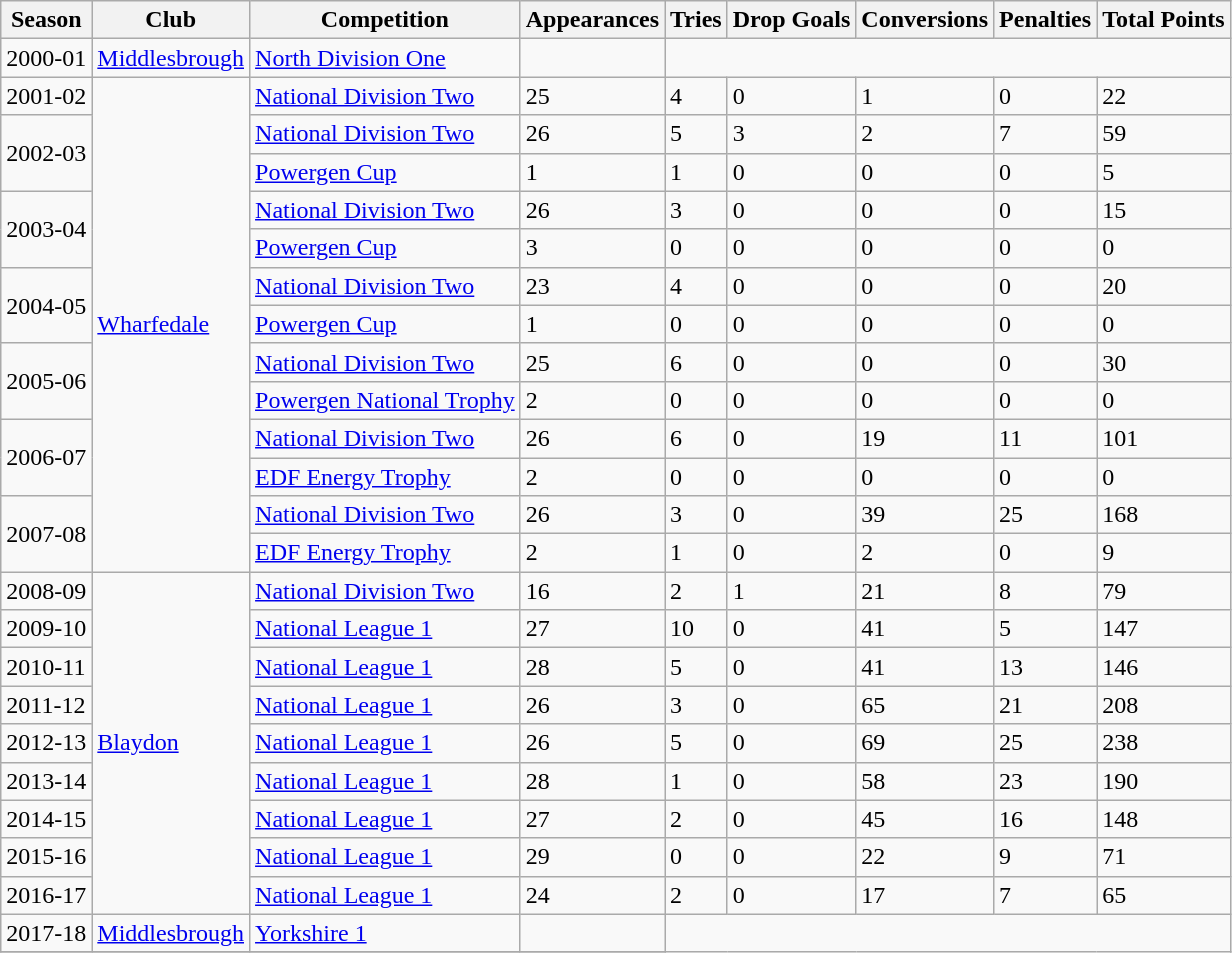<table class="wikitable sortable">
<tr>
<th>Season</th>
<th>Club</th>
<th>Competition</th>
<th>Appearances</th>
<th>Tries</th>
<th>Drop Goals</th>
<th>Conversions</th>
<th>Penalties</th>
<th>Total Points</th>
</tr>
<tr>
<td>2000-01</td>
<td><a href='#'>Middlesbrough</a></td>
<td><a href='#'>North Division One</a></td>
<td></td>
</tr>
<tr>
<td>2001-02</td>
<td rowspan=13 align=left><a href='#'>Wharfedale</a></td>
<td><a href='#'>National Division Two</a></td>
<td>25</td>
<td>4</td>
<td>0</td>
<td>1</td>
<td>0</td>
<td>22</td>
</tr>
<tr>
<td rowspan=2 align=left>2002-03</td>
<td><a href='#'>National Division Two</a></td>
<td>26</td>
<td>5</td>
<td>3</td>
<td>2</td>
<td>7</td>
<td>59</td>
</tr>
<tr>
<td><a href='#'>Powergen Cup</a></td>
<td>1</td>
<td>1</td>
<td>0</td>
<td>0</td>
<td>0</td>
<td>5</td>
</tr>
<tr>
<td rowspan=2 align=left>2003-04</td>
<td><a href='#'>National Division Two</a></td>
<td>26</td>
<td>3</td>
<td>0</td>
<td>0</td>
<td>0</td>
<td>15</td>
</tr>
<tr>
<td><a href='#'>Powergen Cup</a></td>
<td>3</td>
<td>0</td>
<td>0</td>
<td>0</td>
<td>0</td>
<td>0</td>
</tr>
<tr>
<td rowspan=2 align=left>2004-05</td>
<td><a href='#'>National Division Two</a></td>
<td>23</td>
<td>4</td>
<td>0</td>
<td>0</td>
<td>0</td>
<td>20</td>
</tr>
<tr>
<td><a href='#'>Powergen Cup</a></td>
<td>1</td>
<td>0</td>
<td>0</td>
<td>0</td>
<td>0</td>
<td>0</td>
</tr>
<tr>
<td rowspan=2 align=left>2005-06</td>
<td><a href='#'>National Division Two</a></td>
<td>25</td>
<td>6</td>
<td>0</td>
<td>0</td>
<td>0</td>
<td>30</td>
</tr>
<tr>
<td><a href='#'>Powergen National Trophy</a></td>
<td>2</td>
<td>0</td>
<td>0</td>
<td>0</td>
<td>0</td>
<td>0</td>
</tr>
<tr>
<td rowspan=2 align=left>2006-07</td>
<td><a href='#'>National Division Two</a></td>
<td>26</td>
<td>6</td>
<td>0</td>
<td>19</td>
<td>11</td>
<td>101</td>
</tr>
<tr>
<td><a href='#'>EDF Energy Trophy</a></td>
<td>2</td>
<td>0</td>
<td>0</td>
<td>0</td>
<td>0</td>
<td>0</td>
</tr>
<tr>
<td rowspan=2 align=left>2007-08</td>
<td><a href='#'>National Division Two</a></td>
<td>26</td>
<td>3</td>
<td>0</td>
<td>39</td>
<td>25</td>
<td>168</td>
</tr>
<tr>
<td><a href='#'>EDF Energy Trophy</a></td>
<td>2</td>
<td>1</td>
<td>0</td>
<td>2</td>
<td>0</td>
<td>9</td>
</tr>
<tr>
<td rowspan=1 align=left>2008-09</td>
<td rowspan=9 align=left><a href='#'>Blaydon</a></td>
<td><a href='#'>National Division Two</a></td>
<td>16</td>
<td>2</td>
<td>1</td>
<td>21</td>
<td>8</td>
<td>79</td>
</tr>
<tr>
<td>2009-10</td>
<td><a href='#'>National League 1</a></td>
<td>27</td>
<td>10</td>
<td>0</td>
<td>41</td>
<td>5</td>
<td>147</td>
</tr>
<tr>
<td>2010-11</td>
<td><a href='#'>National League 1</a></td>
<td>28</td>
<td>5</td>
<td>0</td>
<td>41</td>
<td>13</td>
<td>146</td>
</tr>
<tr>
<td>2011-12</td>
<td><a href='#'>National League 1</a></td>
<td>26</td>
<td>3</td>
<td>0</td>
<td>65</td>
<td>21</td>
<td>208</td>
</tr>
<tr>
<td>2012-13</td>
<td><a href='#'>National League 1</a></td>
<td>26</td>
<td>5</td>
<td>0</td>
<td>69</td>
<td>25</td>
<td>238</td>
</tr>
<tr>
<td>2013-14</td>
<td><a href='#'>National League 1</a></td>
<td>28</td>
<td>1</td>
<td>0</td>
<td>58</td>
<td>23</td>
<td>190</td>
</tr>
<tr>
<td>2014-15</td>
<td><a href='#'>National League 1</a></td>
<td>27</td>
<td>2</td>
<td>0</td>
<td>45</td>
<td>16</td>
<td>148</td>
</tr>
<tr>
<td>2015-16</td>
<td><a href='#'>National League 1</a></td>
<td>29</td>
<td>0</td>
<td>0</td>
<td>22</td>
<td>9</td>
<td>71</td>
</tr>
<tr>
<td>2016-17</td>
<td><a href='#'>National League 1</a></td>
<td>24</td>
<td>2</td>
<td>0</td>
<td>17</td>
<td>7</td>
<td>65</td>
</tr>
<tr>
<td rowspan=1 align=left>2017-18</td>
<td rowspan=1 align=left><a href='#'>Middlesbrough</a></td>
<td><a href='#'>Yorkshire 1</a></td>
<td></td>
</tr>
<tr>
</tr>
</table>
